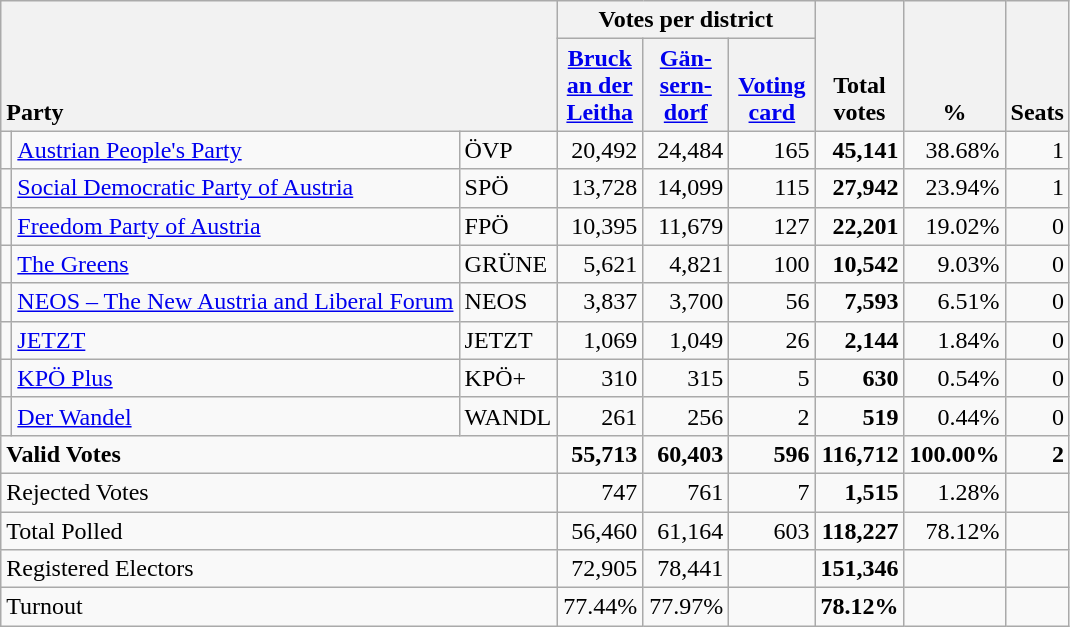<table class="wikitable" border="1" style="text-align:right;">
<tr>
<th style="text-align:left;" valign=bottom rowspan=2 colspan=3>Party</th>
<th colspan=3>Votes per district</th>
<th align=center valign=bottom rowspan=2 width="50">Total<br>votes</th>
<th align=center valign=bottom rowspan=2 width="50">%</th>
<th align=center valign=bottom rowspan=2>Seats</th>
</tr>
<tr>
<th align=center valign=bottom width="50"><a href='#'>Bruck<br>an der<br>Leitha</a></th>
<th align=center valign=bottom width="50"><a href='#'>Gän-<br>sern-<br>dorf</a></th>
<th align=center valign=bottom width="50"><a href='#'>Voting<br>card</a></th>
</tr>
<tr>
<td></td>
<td align=left><a href='#'>Austrian People's Party</a></td>
<td align=left>ÖVP</td>
<td>20,492</td>
<td>24,484</td>
<td>165</td>
<td><strong>45,141</strong></td>
<td>38.68%</td>
<td>1</td>
</tr>
<tr>
<td></td>
<td align=left><a href='#'>Social Democratic Party of Austria</a></td>
<td align=left>SPÖ</td>
<td>13,728</td>
<td>14,099</td>
<td>115</td>
<td><strong>27,942</strong></td>
<td>23.94%</td>
<td>1</td>
</tr>
<tr>
<td></td>
<td align=left><a href='#'>Freedom Party of Austria</a></td>
<td align=left>FPÖ</td>
<td>10,395</td>
<td>11,679</td>
<td>127</td>
<td><strong>22,201</strong></td>
<td>19.02%</td>
<td>0</td>
</tr>
<tr>
<td></td>
<td align=left><a href='#'>The Greens</a></td>
<td align=left>GRÜNE</td>
<td>5,621</td>
<td>4,821</td>
<td>100</td>
<td><strong>10,542</strong></td>
<td>9.03%</td>
<td>0</td>
</tr>
<tr>
<td></td>
<td align=left style="white-space: nowrap;"><a href='#'>NEOS – The New Austria and Liberal Forum</a></td>
<td align=left>NEOS</td>
<td>3,837</td>
<td>3,700</td>
<td>56</td>
<td><strong>7,593</strong></td>
<td>6.51%</td>
<td>0</td>
</tr>
<tr>
<td></td>
<td align=left><a href='#'>JETZT</a></td>
<td align=left>JETZT</td>
<td>1,069</td>
<td>1,049</td>
<td>26</td>
<td><strong>2,144</strong></td>
<td>1.84%</td>
<td>0</td>
</tr>
<tr>
<td></td>
<td align=left><a href='#'>KPÖ Plus</a></td>
<td align=left>KPÖ+</td>
<td>310</td>
<td>315</td>
<td>5</td>
<td><strong>630</strong></td>
<td>0.54%</td>
<td>0</td>
</tr>
<tr>
<td></td>
<td align=left><a href='#'>Der Wandel</a></td>
<td align=left>WANDL</td>
<td>261</td>
<td>256</td>
<td>2</td>
<td><strong>519</strong></td>
<td>0.44%</td>
<td>0</td>
</tr>
<tr style="font-weight:bold">
<td align=left colspan=3>Valid Votes</td>
<td>55,713</td>
<td>60,403</td>
<td>596</td>
<td>116,712</td>
<td>100.00%</td>
<td>2</td>
</tr>
<tr>
<td align=left colspan=3>Rejected Votes</td>
<td>747</td>
<td>761</td>
<td>7</td>
<td><strong>1,515</strong></td>
<td>1.28%</td>
<td></td>
</tr>
<tr>
<td align=left colspan=3>Total Polled</td>
<td>56,460</td>
<td>61,164</td>
<td>603</td>
<td><strong>118,227</strong></td>
<td>78.12%</td>
<td></td>
</tr>
<tr>
<td align=left colspan=3>Registered Electors</td>
<td>72,905</td>
<td>78,441</td>
<td></td>
<td><strong>151,346</strong></td>
<td></td>
<td></td>
</tr>
<tr>
<td align=left colspan=3>Turnout</td>
<td>77.44%</td>
<td>77.97%</td>
<td></td>
<td><strong>78.12%</strong></td>
<td></td>
<td></td>
</tr>
</table>
